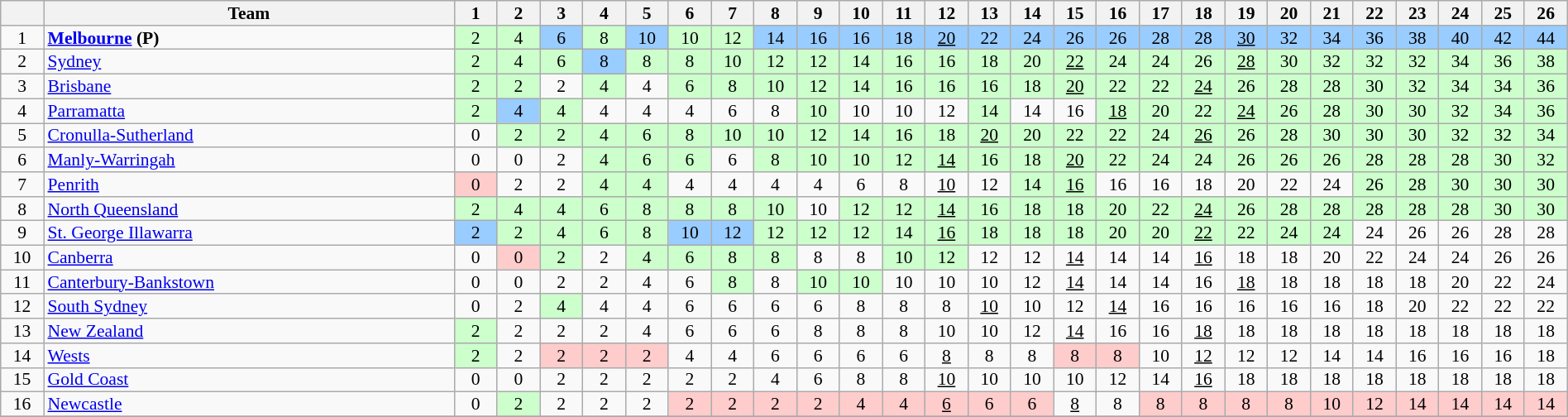<table class="wikitable" style="text-align:center; line-height: 90%; font-size:90%;" width=100%>
<tr>
<th width=20 abbr="Position"></th>
<th width=250>Team</th>
<th width=20 abbr="Round 1">1</th>
<th width=20 abbr="Round 2">2</th>
<th width=20 abbr="Round 3">3</th>
<th width=20 abbr="Round 4">4</th>
<th width=20 abbr="Round 5">5</th>
<th width=20 abbr="Round 6">6</th>
<th width=20 abbr="Round 7">7</th>
<th width=20 abbr="Round 8">8</th>
<th width=20 abbr="Round 9">9</th>
<th width=20 abbr="Round 10">10</th>
<th width=20 abbr="Round 11">11</th>
<th width=20 abbr="Round 12">12</th>
<th width=20 abbr="Round 13">13</th>
<th width=20 abbr="Round 14">14</th>
<th width=20 abbr="Round 15">15</th>
<th width=20 abbr="Round 16">16</th>
<th width=20 abbr="Round 17">17</th>
<th width=20 abbr="Round 18">18</th>
<th width=20 abbr="Round 19">19</th>
<th width=20 abbr="Round 20">20</th>
<th width=20 abbr="Round 21">21</th>
<th width=20 abbr="Round 22">22</th>
<th width=20 abbr="Round 23">23</th>
<th width=20 abbr="Round 24">24</th>
<th width=20 abbr="Round 25">25</th>
<th width=20 abbr="Round 26">26</th>
</tr>
<tr>
<td>1</td>
<td style="text-align:left;"> <strong><a href='#'>Melbourne</a> (P)</strong></td>
<td style="background: #ccffcc;">2</td>
<td style="background: #ccffcc;">4</td>
<td style="background: #99ccff;">6</td>
<td style="background: #ccffcc;">8</td>
<td style="background: #99ccff;">10</td>
<td style="background: #ccffcc;">10</td>
<td style="background: #ccffcc;">12</td>
<td style="background: #99ccff;">14</td>
<td style="background: #99ccff;">16</td>
<td style="background: #99ccff;">16</td>
<td style="background: #99ccff;">18</td>
<td style="background: #99ccff;"><u>20</u></td>
<td style="background: #99ccff;">22</td>
<td style="background: #99ccff;">24</td>
<td style="background: #99ccff;">26</td>
<td style="background: #99ccff;">26</td>
<td style="background: #99ccff;">28</td>
<td style="background: #99ccff;">28</td>
<td style="background: #99ccff;"><u>30</u></td>
<td style="background: #99ccff;">32</td>
<td style="background: #99ccff;">34</td>
<td style="background: #99ccff;">36</td>
<td style="background: #99ccff;">38</td>
<td style="background: #99ccff;">40</td>
<td style="background: #99ccff;">42</td>
<td style="background: #99ccff;">44</td>
</tr>
<tr>
<td>2</td>
<td style="text-align:left;"> <a href='#'>Sydney</a></td>
<td style="background: #ccffcc;">2</td>
<td style="background: #ccffcc;">4</td>
<td style="background: #ccffcc;">6</td>
<td style="background: #99ccff;">8</td>
<td style="background: #ccffcc;">8</td>
<td style="background: #ccffcc;">8</td>
<td style="background: #ccffcc;">10</td>
<td style="background: #ccffcc;">12</td>
<td style="background: #ccffcc;">12</td>
<td style="background: #ccffcc;">14</td>
<td style="background: #ccffcc;">16</td>
<td style="background: #ccffcc;">16</td>
<td style="background: #ccffcc;">18</td>
<td style="background: #ccffcc;">20</td>
<td style="background: #ccffcc;"><u>22</u></td>
<td style="background: #ccffcc;">24</td>
<td style="background: #ccffcc;">24</td>
<td style="background: #ccffcc;">26</td>
<td style="background: #ccffcc;"><u>28</u></td>
<td style="background: #ccffcc;">30</td>
<td style="background: #ccffcc;">32</td>
<td style="background: #ccffcc;">32</td>
<td style="background: #ccffcc;">32</td>
<td style="background: #ccffcc;">34</td>
<td style="background: #ccffcc;">36</td>
<td style="background: #ccffcc;">38</td>
</tr>
<tr>
<td>3</td>
<td style="text-align:left;"> <a href='#'>Brisbane</a></td>
<td style="background: #ccffcc;">2</td>
<td style="background: #ccffcc;">2</td>
<td>2</td>
<td style="background: #ccffcc;">4</td>
<td>4</td>
<td style="background: #ccffcc;">6</td>
<td style="background: #ccffcc;">8</td>
<td style="background: #ccffcc;">10</td>
<td style="background: #ccffcc;">12</td>
<td style="background: #ccffcc;">14</td>
<td style="background: #ccffcc;">16</td>
<td style="background: #ccffcc;">16</td>
<td style="background: #ccffcc;">16</td>
<td style="background: #ccffcc;">18</td>
<td style="background: #ccffcc;"><u>20</u></td>
<td style="background: #ccffcc;">22</td>
<td style="background: #ccffcc;">22</td>
<td style="background: #ccffcc;"><u>24</u></td>
<td style="background: #ccffcc;">26</td>
<td style="background: #ccffcc;">28</td>
<td style="background: #ccffcc;">28</td>
<td style="background: #ccffcc;">30</td>
<td style="background: #ccffcc;">32</td>
<td style="background: #ccffcc;">34</td>
<td style="background: #ccffcc;">34</td>
<td style="background: #ccffcc;">36</td>
</tr>
<tr>
<td>4</td>
<td style="text-align:left;"> <a href='#'>Parramatta</a></td>
<td style="background: #ccffcc;">2</td>
<td style="background: #99ccff;">4</td>
<td style="background: #ccffcc;">4</td>
<td>4</td>
<td>4</td>
<td>4</td>
<td>6</td>
<td>8</td>
<td style="background: #ccffcc;">10</td>
<td>10</td>
<td>10</td>
<td>12</td>
<td style="background: #ccffcc;">14</td>
<td>14</td>
<td>16</td>
<td style="background: #ccffcc;"><u>18</u></td>
<td style="background: #ccffcc;">20</td>
<td style="background: #ccffcc;">22</td>
<td style="background: #ccffcc;"><u>24</u></td>
<td style="background: #ccffcc;">26</td>
<td style="background: #ccffcc;">28</td>
<td style="background: #ccffcc;">30</td>
<td style="background: #ccffcc;">30</td>
<td style="background: #ccffcc;">32</td>
<td style="background: #ccffcc;">34</td>
<td style="background: #ccffcc;">36</td>
</tr>
<tr>
<td>5</td>
<td style="text-align:left;"> <a href='#'>Cronulla-Sutherland</a></td>
<td>0</td>
<td style="background: #ccffcc;">2</td>
<td style="background: #ccffcc;">2</td>
<td style="background: #ccffcc;">4</td>
<td style="background: #ccffcc;">6</td>
<td style="background: #ccffcc;">8</td>
<td style="background: #ccffcc;">10</td>
<td style="background: #ccffcc;">10</td>
<td style="background: #ccffcc;">12</td>
<td style="background: #ccffcc;">14</td>
<td style="background: #ccffcc;">16</td>
<td style="background: #ccffcc;">18</td>
<td style="background: #ccffcc;"><u>20</u></td>
<td style="background: #ccffcc;">20</td>
<td style="background: #ccffcc;">22</td>
<td style="background: #ccffcc;">22</td>
<td style="background: #ccffcc;">24</td>
<td style="background: #ccffcc;"><u>26</u></td>
<td style="background: #ccffcc;">26</td>
<td style="background: #ccffcc;">28</td>
<td style="background: #ccffcc;">30</td>
<td style="background: #ccffcc;">30</td>
<td style="background: #ccffcc;">30</td>
<td style="background: #ccffcc;">32</td>
<td style="background: #ccffcc;">32</td>
<td style="background: #ccffcc;">34</td>
</tr>
<tr>
<td>6</td>
<td style="text-align:left;"> <a href='#'>Manly-Warringah</a></td>
<td>0</td>
<td>0</td>
<td>2</td>
<td style="background: #ccffcc;">4</td>
<td style="background: #ccffcc;">6</td>
<td style="background: #ccffcc;">6</td>
<td>6</td>
<td style="background: #ccffcc;">8</td>
<td style="background: #ccffcc;">10</td>
<td style="background: #ccffcc;">10</td>
<td style="background: #ccffcc;">12</td>
<td style="background: #ccffcc;"><u>14</u></td>
<td style="background: #ccffcc;">16</td>
<td style="background: #ccffcc;">18</td>
<td style="background: #ccffcc;"><u>20</u></td>
<td style="background: #ccffcc;">22</td>
<td style="background: #ccffcc;">24</td>
<td style="background: #ccffcc;">24</td>
<td style="background: #ccffcc;">26</td>
<td style="background: #ccffcc;">26</td>
<td style="background: #ccffcc;">26</td>
<td style="background: #ccffcc;">28</td>
<td style="background: #ccffcc;">28</td>
<td style="background: #ccffcc;">28</td>
<td style="background: #ccffcc;">30</td>
<td style="background: #ccffcc;">32</td>
</tr>
<tr>
<td>7</td>
<td style="text-align:left;"> <a href='#'>Penrith</a></td>
<td style="background: #ffcccc;">0</td>
<td>2</td>
<td>2</td>
<td style="background: #ccffcc;">4</td>
<td style="background: #ccffcc;">4</td>
<td>4</td>
<td>4</td>
<td>4</td>
<td>4</td>
<td>6</td>
<td>8</td>
<td><u>10</u></td>
<td>12</td>
<td style="background: #ccffcc;">14</td>
<td style="background: #ccffcc;"><u>16</u></td>
<td>16</td>
<td>16</td>
<td>18</td>
<td>20</td>
<td>22</td>
<td>24</td>
<td style="background: #ccffcc;">26</td>
<td style="background: #ccffcc;">28</td>
<td style="background: #ccffcc;">30</td>
<td style="background: #ccffcc;">30</td>
<td style="background: #ccffcc;">30</td>
</tr>
<tr>
<td>8</td>
<td style="text-align:left;"> <a href='#'>North Queensland</a></td>
<td style="background: #ccffcc;">2</td>
<td style="background: #ccffcc;">4</td>
<td style="background: #ccffcc;">4</td>
<td style="background: #ccffcc;">6</td>
<td style="background: #ccffcc;">8</td>
<td style="background: #ccffcc;">8</td>
<td style="background: #ccffcc;">8</td>
<td style="background: #ccffcc;">10</td>
<td>10</td>
<td style="background: #ccffcc;">12</td>
<td style="background: #ccffcc;">12</td>
<td style="background: #ccffcc;"><u>14</u></td>
<td style="background: #ccffcc;">16</td>
<td style="background: #ccffcc;">18</td>
<td style="background: #ccffcc;">18</td>
<td style="background: #ccffcc;">20</td>
<td style="background: #ccffcc;">22</td>
<td style="background: #ccffcc;"><u>24</u></td>
<td style="background: #ccffcc;">26</td>
<td style="background: #ccffcc;">28</td>
<td style="background: #ccffcc;">28</td>
<td style="background: #ccffcc;">28</td>
<td style="background: #ccffcc;">28</td>
<td style="background: #ccffcc;">28</td>
<td style="background: #ccffcc;">30</td>
<td style="background: #ccffcc;">30</td>
</tr>
<tr>
<td>9</td>
<td style="text-align:left;"> <a href='#'>St. George Illawarra</a></td>
<td style="background: #99ccff;">2</td>
<td style="background: #ccffcc;">2</td>
<td style="background: #ccffcc;">4</td>
<td style="background: #ccffcc;">6</td>
<td style="background: #ccffcc;">8</td>
<td style="background: #99ccff;">10</td>
<td style="background: #99ccff;">12</td>
<td style="background: #ccffcc;">12</td>
<td style="background: #ccffcc;">12</td>
<td style="background: #ccffcc;">12</td>
<td style="background: #ccffcc;">14</td>
<td style="background: #ccffcc;"><u>16</u></td>
<td style="background: #ccffcc;">18</td>
<td style="background: #ccffcc;">18</td>
<td style="background: #ccffcc;">18</td>
<td style="background: #ccffcc;">20</td>
<td style="background: #ccffcc;">20</td>
<td style="background: #ccffcc;"><u>22</u></td>
<td style="background: #ccffcc;">22</td>
<td style="background: #ccffcc;">24</td>
<td style="background: #ccffcc;">24</td>
<td>24</td>
<td>26</td>
<td>26</td>
<td>28</td>
<td>28</td>
</tr>
<tr>
<td>10</td>
<td style="text-align:left;"> <a href='#'>Canberra</a></td>
<td>0</td>
<td style="background: #ffcccc;">0</td>
<td style="background: #ccffcc;">2</td>
<td>2</td>
<td style="background: #ccffcc;">4</td>
<td style="background: #ccffcc;">6</td>
<td style="background: #ccffcc;">8</td>
<td style="background: #ccffcc;">8</td>
<td>8</td>
<td>8</td>
<td style="background: #ccffcc;">10</td>
<td style="background: #ccffcc;">12</td>
<td>12</td>
<td>12</td>
<td><u>14</u></td>
<td>14</td>
<td>14</td>
<td><u>16</u></td>
<td>18</td>
<td>18</td>
<td>20</td>
<td>22</td>
<td>24</td>
<td>24</td>
<td>26</td>
<td>26</td>
</tr>
<tr>
<td>11</td>
<td style="text-align:left;"> <a href='#'>Canterbury-Bankstown</a></td>
<td>0</td>
<td>0</td>
<td>2</td>
<td>2</td>
<td>4</td>
<td>6</td>
<td style="background: #ccffcc;">8</td>
<td>8</td>
<td style="background: #ccffcc;">10</td>
<td style="background: #ccffcc;">10</td>
<td>10</td>
<td>10</td>
<td>10</td>
<td>12</td>
<td><u>14</u></td>
<td>14</td>
<td>14</td>
<td>16</td>
<td><u>18</u></td>
<td>18</td>
<td>18</td>
<td>18</td>
<td>18</td>
<td>20</td>
<td>22</td>
<td>24</td>
</tr>
<tr>
<td>12</td>
<td style="text-align:left;"> <a href='#'>South Sydney</a></td>
<td>0</td>
<td>2</td>
<td style="background: #ccffcc;">4</td>
<td>4</td>
<td>4</td>
<td>6</td>
<td>6</td>
<td>6</td>
<td>6</td>
<td>8</td>
<td>8</td>
<td>8</td>
<td><u>10</u></td>
<td>10</td>
<td>12</td>
<td><u>14</u></td>
<td>16</td>
<td>16</td>
<td>16</td>
<td>16</td>
<td>16</td>
<td>18</td>
<td>20</td>
<td>22</td>
<td>22</td>
<td>22</td>
</tr>
<tr>
<td>13</td>
<td style="text-align:left;"> <a href='#'>New Zealand</a></td>
<td style="background: #ccffcc;">2</td>
<td>2</td>
<td>2</td>
<td>2</td>
<td>4</td>
<td>6</td>
<td>6</td>
<td>6</td>
<td>8</td>
<td>8</td>
<td>8</td>
<td>10</td>
<td>10</td>
<td>12</td>
<td><u>14</u></td>
<td>16</td>
<td>16</td>
<td><u>18</u></td>
<td>18</td>
<td>18</td>
<td>18</td>
<td>18</td>
<td>18</td>
<td>18</td>
<td>18</td>
<td>18</td>
</tr>
<tr>
<td>14</td>
<td style="text-align:left;"> <a href='#'>Wests</a></td>
<td style="background: #ccffcc;">2</td>
<td>2</td>
<td style="background: #ffcccc;">2</td>
<td style="background: #ffcccc;">2</td>
<td style="background: #ffcccc;">2</td>
<td>4</td>
<td>4</td>
<td>6</td>
<td>6</td>
<td>6</td>
<td>6</td>
<td><u>8</u></td>
<td>8</td>
<td>8</td>
<td style="background: #ffcccc;">8</td>
<td style="background: #ffcccc;">8</td>
<td>10</td>
<td><u>12</u></td>
<td>12</td>
<td>12</td>
<td>14</td>
<td>14</td>
<td>16</td>
<td>16</td>
<td>16</td>
<td>18</td>
</tr>
<tr>
<td>15</td>
<td style="text-align:left;"> <a href='#'>Gold Coast</a></td>
<td>0</td>
<td>0</td>
<td>2</td>
<td>2</td>
<td>2</td>
<td>2</td>
<td>2</td>
<td>4</td>
<td>6</td>
<td>8</td>
<td>8</td>
<td><u>10</u></td>
<td>10</td>
<td>10</td>
<td>10</td>
<td>12</td>
<td>14</td>
<td><u>16</u></td>
<td>18</td>
<td>18</td>
<td>18</td>
<td>18</td>
<td>18</td>
<td>18</td>
<td>18</td>
<td>18</td>
</tr>
<tr>
<td>16</td>
<td style="text-align:left;"> <a href='#'>Newcastle</a></td>
<td>0</td>
<td style="background: #ccffcc;">2</td>
<td>2</td>
<td>2</td>
<td>2</td>
<td style="background: #ffcccc;">2</td>
<td style="background: #ffcccc;">2</td>
<td style="background: #ffcccc;">2</td>
<td style="background: #ffcccc;">2</td>
<td style="background: #ffcccc;">4</td>
<td style="background: #ffcccc;">4</td>
<td style="background: #ffcccc;"><u>6</u></td>
<td style="background: #ffcccc;">6</td>
<td style="background: #ffcccc;">6</td>
<td><u>8</u></td>
<td>8</td>
<td style="background: #ffcccc;">8</td>
<td style="background: #ffcccc;">8</td>
<td style="background: #ffcccc;">8</td>
<td style="background: #ffcccc;">8</td>
<td style="background: #ffcccc;">10</td>
<td style="background: #ffcccc;">12</td>
<td style="background: #ffcccc;">14</td>
<td style="background: #ffcccc;">14</td>
<td style="background: #ffcccc;">14</td>
<td style="background: #ffcccc;">14</td>
</tr>
<tr>
</tr>
</table>
